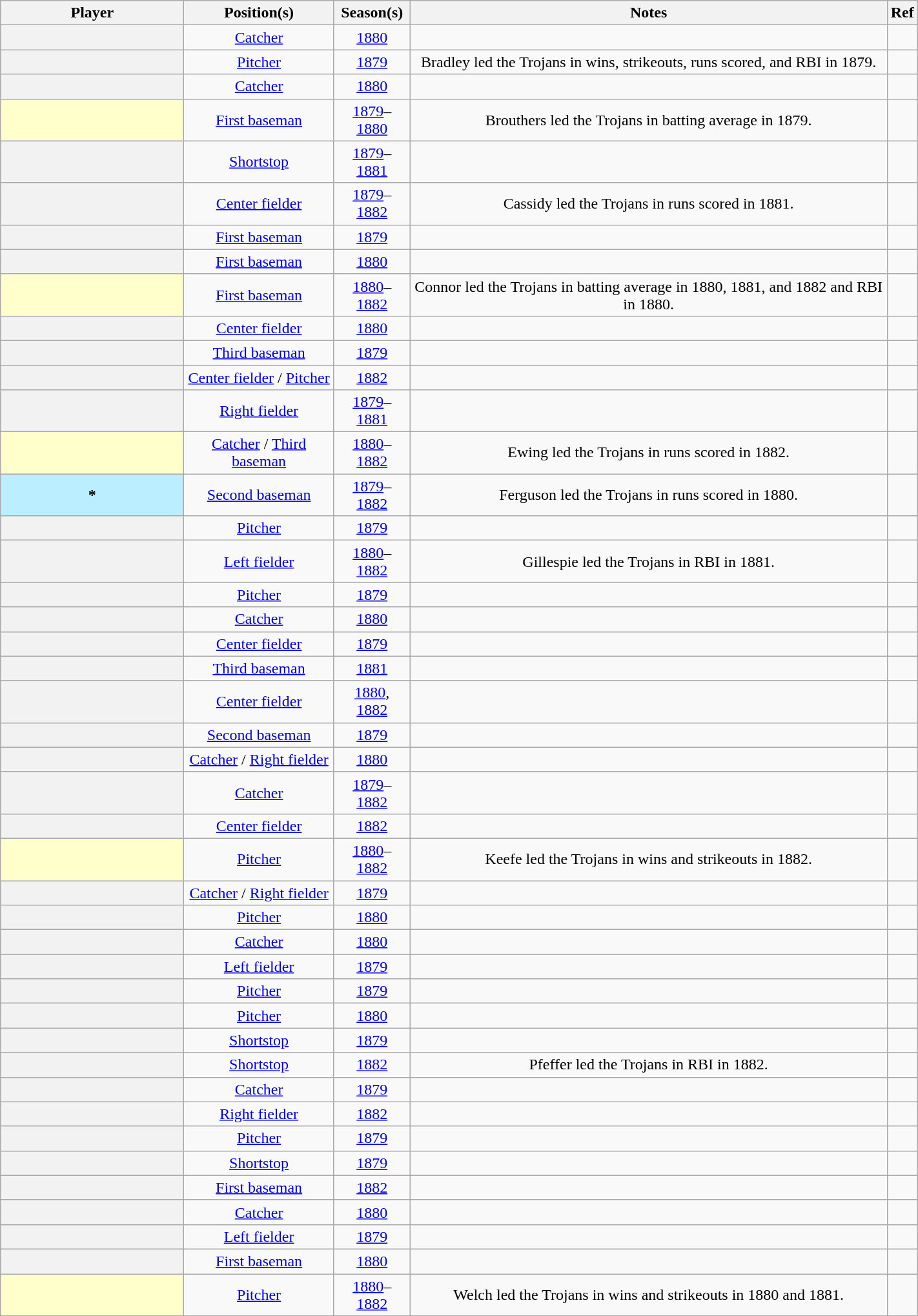<table class="wikitable sortable plainrowheaders" width="75%" style="text-align:center">
<tr>
<th scope="col" width="20%">Player</th>
<th scope="col">Position(s)</th>
<th scope="col">Season(s)</th>
<th scope="col" class="unsortable">Notes</th>
<th scope="col" class="unsortable" width="3%">Ref</th>
</tr>
<tr>
<th scope="row"></th>
<td><a href='#'>Catcher</a></td>
<td><a href='#'>1880</a></td>
<td></td>
<td align=center></td>
</tr>
<tr>
<th scope="row"></th>
<td><a href='#'>Pitcher</a></td>
<td><a href='#'>1879</a></td>
<td>Bradley led the Trojans in wins, strikeouts, runs scored, and RBI in 1879.</td>
<td align=center></td>
</tr>
<tr>
<th scope="row"></th>
<td><a href='#'>Catcher</a></td>
<td><a href='#'>1880</a></td>
<td></td>
<td align=center></td>
</tr>
<tr>
<th scope="row" style="background-color:#ffffcc"><sup></sup></th>
<td><a href='#'>First baseman</a></td>
<td><a href='#'>1879</a>–<a href='#'>1880</a></td>
<td>Brouthers led the Trojans in batting average in 1879.</td>
<td align=center></td>
</tr>
<tr>
<th scope="row"></th>
<td><a href='#'>Shortstop</a></td>
<td><a href='#'>1879</a>–<a href='#'>1881</a></td>
<td></td>
<td align=center></td>
</tr>
<tr>
<th scope="row"></th>
<td><a href='#'>Center fielder</a></td>
<td><a href='#'>1879</a>–<a href='#'>1882</a></td>
<td>Cassidy led the Trojans in runs scored in 1881.</td>
<td align=center></td>
</tr>
<tr>
<th scope="row"></th>
<td><a href='#'>First baseman</a></td>
<td><a href='#'>1879</a></td>
<td></td>
<td align=center></td>
</tr>
<tr>
<th scope="row"></th>
<td><a href='#'>First baseman</a></td>
<td><a href='#'>1880</a></td>
<td></td>
<td align=center></td>
</tr>
<tr>
<th scope="row" style="background-color:#ffffcc"><sup></sup></th>
<td><a href='#'>First baseman</a></td>
<td><a href='#'>1880</a>–<a href='#'>1882</a></td>
<td>Connor led the Trojans in batting average in 1880, 1881, and 1882 and RBI in 1880.</td>
<td align=center></td>
</tr>
<tr>
<th scope="row"></th>
<td><a href='#'>Center fielder</a></td>
<td><a href='#'>1880</a></td>
<td></td>
<td align=center></td>
</tr>
<tr>
<th scope="row"></th>
<td><a href='#'>Third baseman</a></td>
<td><a href='#'>1879</a></td>
<td></td>
<td align=center></td>
</tr>
<tr>
<th scope="row"></th>
<td><a href='#'>Center fielder</a> / <a href='#'>Pitcher</a></td>
<td><a href='#'>1882</a></td>
<td></td>
<td align=center></td>
</tr>
<tr>
<th scope="row"></th>
<td><a href='#'>Right fielder</a></td>
<td><a href='#'>1879</a>–<a href='#'>1881</a></td>
<td></td>
<td align=center></td>
</tr>
<tr>
<th scope="row" style="background-color:#ffffcc"><sup></sup></th>
<td><a href='#'>Catcher</a> / <a href='#'>Third baseman</a></td>
<td><a href='#'>1880</a>–<a href='#'>1882</a></td>
<td>Ewing led the Trojans in runs scored in 1882.</td>
<td align=center></td>
</tr>
<tr>
<th scope="row" style="background-color:#bbeeff">*</th>
<td><a href='#'>Second baseman</a></td>
<td><a href='#'>1879</a>–<a href='#'>1882</a></td>
<td>Ferguson led the Trojans in runs scored in 1880.</td>
<td align=center></td>
</tr>
<tr>
<th scope="row"></th>
<td><a href='#'>Pitcher</a></td>
<td><a href='#'>1879</a></td>
<td></td>
<td align=center></td>
</tr>
<tr>
<th scope="row"></th>
<td><a href='#'>Left fielder</a></td>
<td><a href='#'>1880</a>–<a href='#'>1882</a></td>
<td>Gillespie led the Trojans in RBI in 1881.</td>
<td align=center></td>
</tr>
<tr>
<th scope="row"></th>
<td><a href='#'>Pitcher</a></td>
<td><a href='#'>1879</a></td>
<td></td>
<td align=center></td>
</tr>
<tr>
<th scope="row"></th>
<td><a href='#'>Catcher</a></td>
<td><a href='#'>1880</a></td>
<td></td>
<td align=center></td>
</tr>
<tr>
<th scope="row"></th>
<td><a href='#'>Center fielder</a></td>
<td><a href='#'>1879</a></td>
<td></td>
<td align=center></td>
</tr>
<tr>
<th scope="row"></th>
<td><a href='#'>Third baseman</a></td>
<td><a href='#'>1881</a></td>
<td></td>
<td align=center></td>
</tr>
<tr>
<th scope="row"></th>
<td><a href='#'>Center fielder</a></td>
<td><a href='#'>1880</a>, <a href='#'>1882</a></td>
<td></td>
<td align=center></td>
</tr>
<tr>
<th scope="row"></th>
<td><a href='#'>Second baseman</a></td>
<td><a href='#'>1879</a></td>
<td></td>
<td align=center></td>
</tr>
<tr>
<th scope="row"></th>
<td><a href='#'>Catcher</a> / <a href='#'>Right fielder</a></td>
<td><a href='#'>1880</a></td>
<td></td>
<td align=center></td>
</tr>
<tr>
<th scope="row"></th>
<td><a href='#'>Catcher</a></td>
<td><a href='#'>1879</a>–<a href='#'>1882</a></td>
<td></td>
<td align=center></td>
</tr>
<tr>
<th scope="row"></th>
<td><a href='#'>Center fielder</a></td>
<td><a href='#'>1882</a></td>
<td></td>
<td align=center></td>
</tr>
<tr>
<th scope="row" style="background-color:#ffffcc"><sup></sup></th>
<td><a href='#'>Pitcher</a></td>
<td><a href='#'>1880</a>–<a href='#'>1882</a></td>
<td>Keefe led the Trojans in wins and strikeouts in 1882.</td>
<td align=center></td>
</tr>
<tr>
<th scope="row"></th>
<td><a href='#'>Catcher</a> / <a href='#'>Right fielder</a></td>
<td><a href='#'>1879</a></td>
<td></td>
<td align=center></td>
</tr>
<tr>
<th scope="row"></th>
<td><a href='#'>Pitcher</a></td>
<td><a href='#'>1880</a></td>
<td></td>
<td align=center></td>
</tr>
<tr>
<th scope="row"></th>
<td><a href='#'>Catcher</a></td>
<td><a href='#'>1880</a></td>
<td></td>
<td align=center></td>
</tr>
<tr>
<th scope="row"></th>
<td><a href='#'>Left fielder</a></td>
<td><a href='#'>1879</a></td>
<td></td>
<td align=center></td>
</tr>
<tr>
<th scope="row"></th>
<td><a href='#'>Pitcher</a></td>
<td><a href='#'>1879</a></td>
<td></td>
<td align=center></td>
</tr>
<tr>
<th scope="row"></th>
<td><a href='#'>Pitcher</a></td>
<td><a href='#'>1880</a></td>
<td></td>
<td align=center></td>
</tr>
<tr>
<th scope="row"></th>
<td><a href='#'>Shortstop</a></td>
<td><a href='#'>1879</a></td>
<td></td>
<td align=center></td>
</tr>
<tr>
<th scope="row"></th>
<td><a href='#'>Shortstop</a></td>
<td><a href='#'>1882</a></td>
<td>Pfeffer led the Trojans in RBI in 1882.</td>
<td align=center></td>
</tr>
<tr>
<th scope="row"></th>
<td><a href='#'>Catcher</a></td>
<td><a href='#'>1879</a></td>
<td></td>
<td align=center></td>
</tr>
<tr>
<th scope="row"></th>
<td><a href='#'>Right fielder</a></td>
<td><a href='#'>1882</a></td>
<td></td>
<td align=center></td>
</tr>
<tr>
<th scope="row"></th>
<td><a href='#'>Pitcher</a></td>
<td><a href='#'>1879</a></td>
<td></td>
<td align=center></td>
</tr>
<tr>
<th scope="row"></th>
<td><a href='#'>Shortstop</a></td>
<td><a href='#'>1879</a></td>
<td></td>
<td align=center></td>
</tr>
<tr>
<th scope="row"></th>
<td><a href='#'>First baseman</a></td>
<td><a href='#'>1882</a></td>
<td></td>
<td align=center></td>
</tr>
<tr>
<th scope="row"></th>
<td><a href='#'>Catcher</a></td>
<td><a href='#'>1880</a></td>
<td></td>
<td align=center></td>
</tr>
<tr>
<th scope="row"></th>
<td><a href='#'>Left fielder</a></td>
<td><a href='#'>1879</a></td>
<td></td>
<td align=center></td>
</tr>
<tr>
<th scope="row"></th>
<td><a href='#'>First baseman</a></td>
<td><a href='#'>1880</a></td>
<td></td>
<td align=center></td>
</tr>
<tr>
<th scope="row" style="background-color:#ffffcc"><sup></sup></th>
<td><a href='#'>Pitcher</a></td>
<td><a href='#'>1880</a>–<a href='#'>1882</a></td>
<td>Welch led the Trojans in wins and strikeouts in 1880 and 1881.</td>
<td align=center></td>
</tr>
</table>
